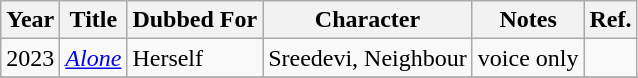<table class="wikitable">
<tr>
<th>Year</th>
<th>Title</th>
<th>Dubbed For</th>
<th>Character</th>
<th>Notes</th>
<th>Ref.</th>
</tr>
<tr>
<td>2023</td>
<td><em><a href='#'>Alone</a></em></td>
<td>Herself</td>
<td>Sreedevi, Neighbour</td>
<td>voice only</td>
<td></td>
</tr>
<tr>
</tr>
</table>
